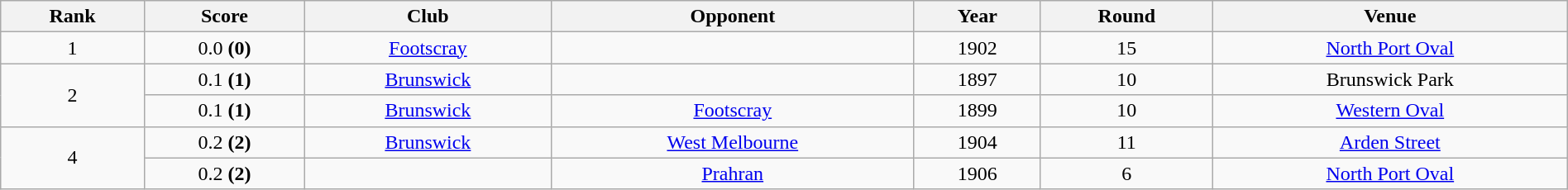<table class="wikitable"  style="text-align:center; width:100%;">
<tr>
<th>Rank</th>
<th>Score</th>
<th>Club</th>
<th>Opponent</th>
<th>Year</th>
<th>Round</th>
<th>Venue</th>
</tr>
<tr>
<td>1</td>
<td>0.0 <strong>(0)</strong></td>
<td><a href='#'>Footscray</a></td>
<td></td>
<td>1902</td>
<td>15</td>
<td><a href='#'>North Port Oval</a></td>
</tr>
<tr>
<td rowspan=2>2</td>
<td>0.1 <strong>(1)</strong></td>
<td><a href='#'>Brunswick</a></td>
<td></td>
<td>1897</td>
<td>10</td>
<td>Brunswick Park</td>
</tr>
<tr>
<td>0.1 <strong>(1)</strong></td>
<td><a href='#'>Brunswick</a></td>
<td><a href='#'>Footscray</a></td>
<td>1899</td>
<td>10</td>
<td><a href='#'>Western Oval</a></td>
</tr>
<tr>
<td rowspan=2>4</td>
<td>0.2 <strong>(2)</strong></td>
<td><a href='#'>Brunswick</a></td>
<td><a href='#'>West Melbourne</a></td>
<td>1904</td>
<td>11</td>
<td><a href='#'>Arden Street</a></td>
</tr>
<tr>
<td>0.2 <strong>(2)</strong></td>
<td></td>
<td><a href='#'>Prahran</a></td>
<td>1906</td>
<td>6</td>
<td><a href='#'>North Port Oval</a></td>
</tr>
</table>
